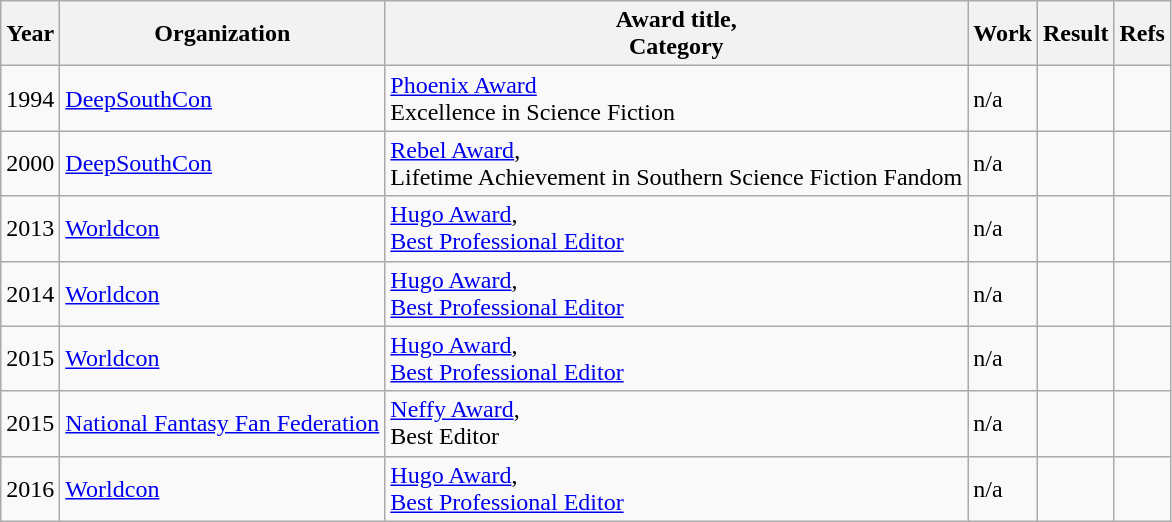<table class="wikitable">
<tr>
<th scope="col">Year</th>
<th scope="col">Organization</th>
<th scope="col">Award title,<br>Category</th>
<th scope="col">Work</th>
<th scope="col">Result</th>
<th scope="col">Refs<br></th>
</tr>
<tr>
<td>1994</td>
<td><a href='#'>DeepSouthCon</a></td>
<td><a href='#'>Phoenix Award</a><br>Excellence in Science Fiction</td>
<td>n/a</td>
<td></td>
<td></td>
</tr>
<tr>
<td>2000</td>
<td><a href='#'>DeepSouthCon</a></td>
<td><a href='#'>Rebel Award</a>,<br>Lifetime Achievement in Southern Science Fiction Fandom</td>
<td>n/a</td>
<td></td>
<td></td>
</tr>
<tr>
<td>2013</td>
<td><a href='#'>Worldcon</a></td>
<td><a href='#'>Hugo Award</a>,<br><a href='#'>Best Professional Editor</a></td>
<td>n/a</td>
<td></td>
<td></td>
</tr>
<tr>
<td>2014</td>
<td><a href='#'>Worldcon</a></td>
<td><a href='#'>Hugo Award</a>,<br><a href='#'>Best Professional Editor</a></td>
<td>n/a</td>
<td></td>
<td></td>
</tr>
<tr>
<td>2015</td>
<td><a href='#'>Worldcon</a></td>
<td><a href='#'>Hugo Award</a>,<br><a href='#'>Best Professional Editor</a></td>
<td>n/a</td>
<td></td>
<td></td>
</tr>
<tr>
<td>2015</td>
<td><a href='#'>National Fantasy Fan Federation</a></td>
<td><a href='#'>Neffy Award</a>,<br>Best Editor</td>
<td>n/a</td>
<td></td>
<td></td>
</tr>
<tr>
<td>2016</td>
<td><a href='#'>Worldcon</a></td>
<td><a href='#'>Hugo Award</a>,<br><a href='#'>Best Professional Editor</a></td>
<td>n/a</td>
<td></td>
<td></td>
</tr>
</table>
